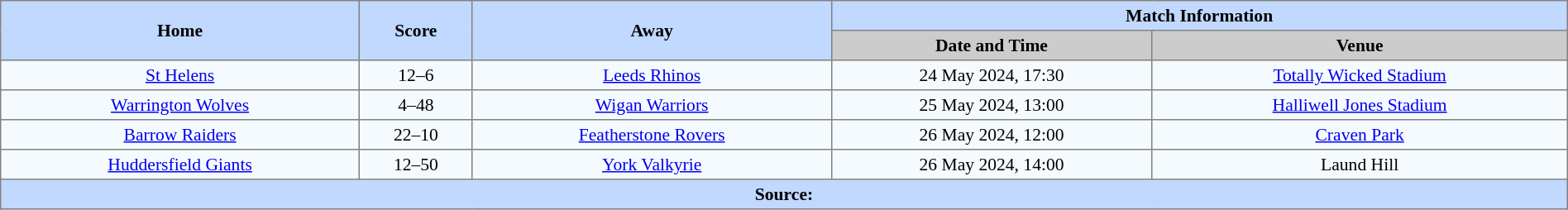<table border=1 style="border-collapse:collapse; font-size:90%; text-align:center;" cellpadding=3 cellspacing=0 width=100%>
<tr bgcolor=#C1D8FF>
<th scope="col" rowspan=2 width=19%>Home</th>
<th scope="col" rowspan=2 width=6%>Score</th>
<th scope="col" rowspan=2 width=19%>Away</th>
<th colspan=6>Match Information</th>
</tr>
<tr bgcolor=#CCCCCC>
<th scope="col" width=17%>Date and Time</th>
<th scope="col" width=22%>Venue</th>
</tr>
<tr bgcolor=#F5FAFF>
<td> <a href='#'>St Helens</a></td>
<td>12–6</td>
<td> <a href='#'>Leeds Rhinos</a></td>
<td>24 May 2024, 17:30</td>
<td><a href='#'>Totally Wicked Stadium</a></td>
</tr>
<tr bgcolor=#F5FAFF>
<td> <a href='#'>Warrington Wolves</a></td>
<td>4–48</td>
<td>  <a href='#'>Wigan Warriors</a></td>
<td>25 May 2024, 13:00</td>
<td><a href='#'>Halliwell Jones Stadium</a></td>
</tr>
<tr bgcolor=#F5FAFF>
<td> <a href='#'>Barrow Raiders</a></td>
<td>22–10</td>
<td> <a href='#'>Featherstone Rovers</a></td>
<td>26 May 2024, 12:00</td>
<td><a href='#'>Craven Park</a></td>
</tr>
<tr bgcolor=#F5FAFF>
<td> <a href='#'>Huddersfield Giants</a></td>
<td>12–50</td>
<td> <a href='#'>York Valkyrie</a></td>
<td>26 May 2024, 14:00</td>
<td>Laund Hill</td>
</tr>
<tr style="background:#c1d8ff;">
<th colspan=7>Source:</th>
</tr>
</table>
